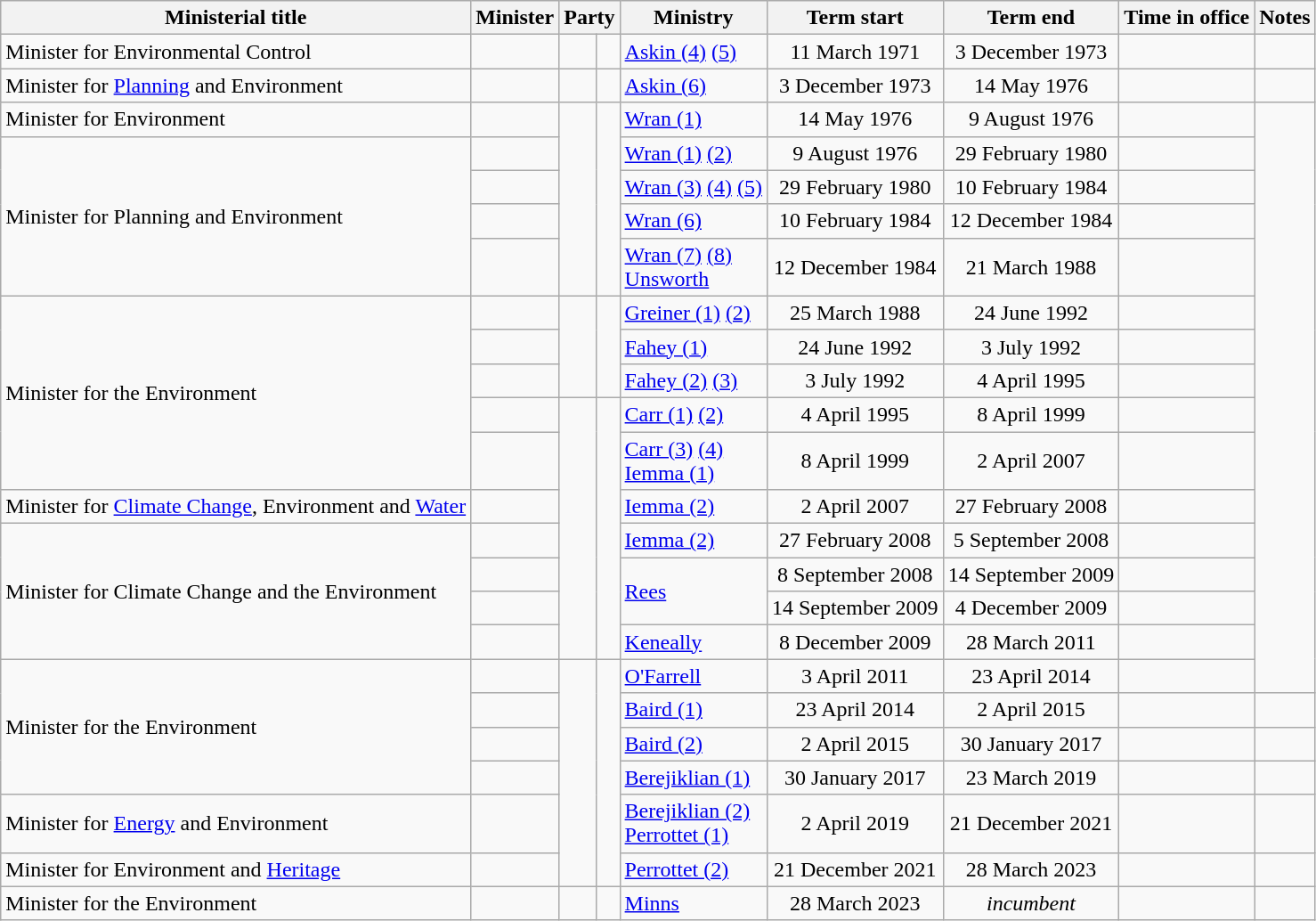<table class="wikitable sortable">
<tr>
<th>Ministerial title</th>
<th>Minister</th>
<th colspan=2>Party</th>
<th>Ministry</th>
<th>Term start</th>
<th>Term end</th>
<th>Time in office</th>
<th class="unsortable">Notes</th>
</tr>
<tr>
<td>Minister for Environmental Control</td>
<td></td>
<td> </td>
<td></td>
<td><a href='#'>Askin (4)</a> <a href='#'>(5)</a></td>
<td align=center>11 March 1971</td>
<td align=center>3 December 1973</td>
<td align=right></td>
<td></td>
</tr>
<tr>
<td>Minister for <a href='#'>Planning</a> and Environment</td>
<td></td>
<td> </td>
<td></td>
<td><a href='#'>Askin (6)</a></td>
<td align=center>3 December 1973</td>
<td align=center>14 May 1976</td>
<td align=right></td>
<td></td>
</tr>
<tr>
<td>Minister for Environment</td>
<td></td>
<td rowspan=5 > </td>
<td rowspan=5></td>
<td><a href='#'>Wran (1)</a></td>
<td align=center>14 May 1976</td>
<td align=center>9 August 1976</td>
<td align=right></td>
</tr>
<tr>
<td rowspan=4>Minister for Planning and Environment</td>
<td></td>
<td><a href='#'>Wran (1)</a> <a href='#'>(2)</a></td>
<td align=center>9 August 1976</td>
<td align=center>29 February 1980</td>
<td align=right></td>
</tr>
<tr>
<td></td>
<td><a href='#'>Wran (3)</a> <a href='#'>(4)</a> <a href='#'>(5)</a></td>
<td align=center>29 February 1980</td>
<td align=center>10 February 1984</td>
<td align=right></td>
</tr>
<tr>
<td></td>
<td><a href='#'>Wran (6)</a></td>
<td align=center>10 February 1984</td>
<td align=center>12 December 1984</td>
<td align=right></td>
</tr>
<tr>
<td></td>
<td><a href='#'>Wran (7)</a> <a href='#'>(8)</a><br><a href='#'>Unsworth</a></td>
<td align=center>12 December 1984</td>
<td align=center>21 March 1988</td>
<td align=right></td>
</tr>
<tr>
<td rowspan=5>Minister for the Environment</td>
<td></td>
<td rowspan=3 > </td>
<td rowspan=3></td>
<td><a href='#'>Greiner (1)</a> <a href='#'>(2)</a></td>
<td align=center>25 March 1988</td>
<td align=center>24 June 1992</td>
<td align=right></td>
</tr>
<tr>
<td></td>
<td><a href='#'>Fahey (1)</a></td>
<td align=center>24 June 1992</td>
<td align=center>3 July 1992</td>
<td align=right></td>
</tr>
<tr>
<td></td>
<td><a href='#'>Fahey (2)</a> <a href='#'>(3)</a></td>
<td align=center>3 July 1992</td>
<td align=center>4 April 1995</td>
<td align=right></td>
</tr>
<tr>
<td></td>
<td rowspan=7 > </td>
<td rowspan=7></td>
<td><a href='#'>Carr (1)</a> <a href='#'>(2)</a></td>
<td align=center>4 April 1995</td>
<td align=center>8 April 1999</td>
<td align=right></td>
</tr>
<tr>
<td></td>
<td><a href='#'>Carr (3)</a> <a href='#'>(4)</a><br><a href='#'>Iemma (1)</a></td>
<td align=center>8 April 1999</td>
<td align=center>2 April 2007</td>
<td align=right><strong></strong></td>
</tr>
<tr>
<td>Minister for <a href='#'>Climate Change</a>, Environment and <a href='#'>Water</a></td>
<td></td>
<td><a href='#'>Iemma (2)</a></td>
<td align=center>2 April 2007</td>
<td align=center>27 February 2008</td>
<td align=right></td>
</tr>
<tr>
<td rowspan=4>Minister for Climate Change and the Environment</td>
<td></td>
<td><a href='#'>Iemma (2)</a></td>
<td align=center>27 February 2008</td>
<td align=center>5 September 2008</td>
<td align=right></td>
</tr>
<tr>
<td></td>
<td rowspan="2"><a href='#'>Rees</a></td>
<td align=center>8 September 2008</td>
<td align=center>14 September 2009</td>
<td align=right></td>
</tr>
<tr>
<td></td>
<td align=center>14 September 2009</td>
<td align=center>4 December 2009</td>
<td align=right></td>
</tr>
<tr>
<td></td>
<td><a href='#'>Keneally</a></td>
<td align=center>8 December 2009</td>
<td align=center>28 March 2011</td>
<td align=right></td>
</tr>
<tr>
<td rowspan=4>Minister for the Environment</td>
<td></td>
<td rowspan=6 > </td>
<td rowspan=6></td>
<td><a href='#'>O'Farrell</a></td>
<td align=center>3 April 2011</td>
<td align=center>23 April 2014</td>
<td align=right></td>
</tr>
<tr>
<td></td>
<td><a href='#'>Baird (1)</a></td>
<td align=center>23 April 2014</td>
<td align=center>2 April 2015</td>
<td align=right></td>
<td></td>
</tr>
<tr>
<td></td>
<td><a href='#'>Baird (2)</a></td>
<td align=center>2 April 2015</td>
<td align=center>30 January 2017</td>
<td align=right></td>
<td></td>
</tr>
<tr>
<td></td>
<td><a href='#'>Berejiklian (1)</a></td>
<td align=center>30 January 2017</td>
<td align=center>23 March 2019</td>
<td align=right></td>
<td></td>
</tr>
<tr>
<td>Minister for <a href='#'>Energy</a> and Environment</td>
<td></td>
<td><a href='#'>Berejiklian (2)</a><br><a href='#'>Perrottet (1)</a></td>
<td align=center>2 April 2019</td>
<td align=center>21 December 2021</td>
<td align=right></td>
<td></td>
</tr>
<tr>
<td>Minister for Environment and <a href='#'>Heritage</a></td>
<td></td>
<td><a href='#'>Perrottet (2)</a></td>
<td align=center>21 December 2021</td>
<td align=center>28 March 2023</td>
<td align=right></td>
<td></td>
</tr>
<tr>
<td>Minister for the Environment</td>
<td></td>
<td> </td>
<td></td>
<td><a href='#'>Minns</a></td>
<td align=center>28 March 2023</td>
<td align=center><em>incumbent</em></td>
<td align=right></td>
</tr>
</table>
